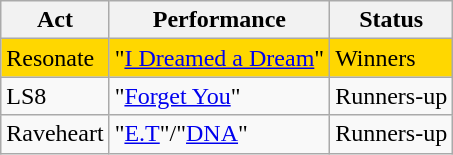<table class="wikitable">
<tr>
<th>Act</th>
<th>Performance</th>
<th>Status</th>
</tr>
<tr>
<td style="background:gold;">Resonate</td>
<td style="background:gold;">"<a href='#'>I Dreamed a Dream</a>"</td>
<td style="background:gold;">Winners</td>
</tr>
<tr>
<td>LS8</td>
<td>"<a href='#'>Forget You</a>"</td>
<td>Runners-up</td>
</tr>
<tr>
<td>Raveheart</td>
<td>"<a href='#'>E.T</a>"/"<a href='#'>DNA</a>"</td>
<td>Runners-up</td>
</tr>
</table>
